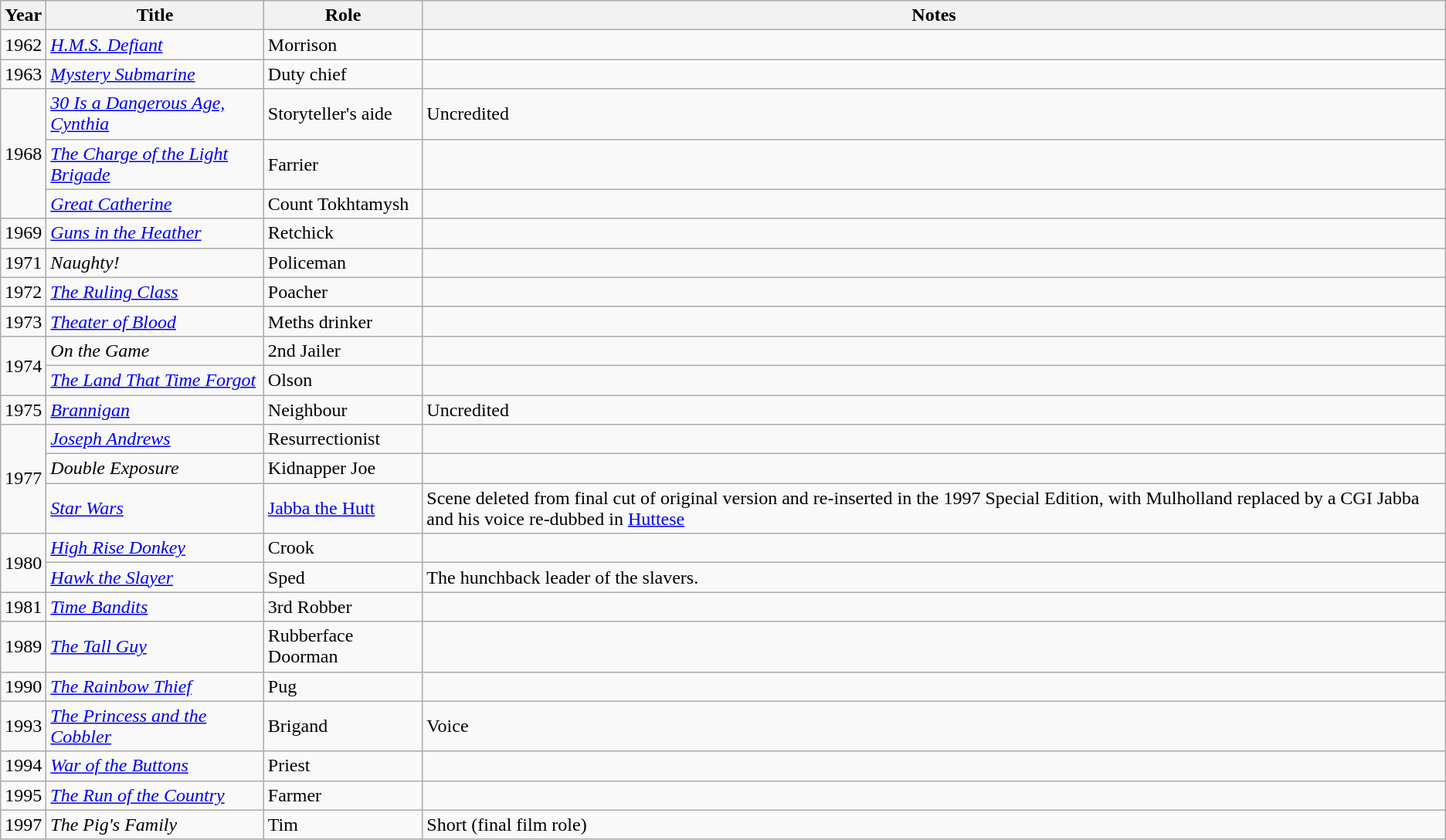<table class="wikitable">
<tr>
<th>Year</th>
<th>Title</th>
<th>Role</th>
<th>Notes</th>
</tr>
<tr>
<td>1962</td>
<td><em><a href='#'>H.M.S. Defiant</a></em></td>
<td>Morrison</td>
<td></td>
</tr>
<tr>
<td>1963</td>
<td><em><a href='#'>Mystery Submarine</a></em></td>
<td>Duty chief</td>
<td></td>
</tr>
<tr>
<td rowspan="3">1968</td>
<td><em><a href='#'>30 Is a Dangerous Age, Cynthia</a></em></td>
<td>Storyteller's aide</td>
<td>Uncredited</td>
</tr>
<tr>
<td><em><a href='#'>The Charge of the Light Brigade</a></em></td>
<td>Farrier</td>
<td></td>
</tr>
<tr>
<td><em><a href='#'>Great Catherine</a></em></td>
<td>Count Tokhtamysh</td>
<td></td>
</tr>
<tr>
<td>1969</td>
<td><em><a href='#'>Guns in the Heather</a></em></td>
<td>Retchick</td>
<td></td>
</tr>
<tr>
<td>1971</td>
<td><em>Naughty!</em></td>
<td>Policeman</td>
<td></td>
</tr>
<tr>
<td>1972</td>
<td><em><a href='#'>The Ruling Class</a></em></td>
<td>Poacher</td>
<td></td>
</tr>
<tr>
<td>1973</td>
<td><em><a href='#'>Theater of Blood</a></em></td>
<td>Meths drinker</td>
<td></td>
</tr>
<tr>
<td rowspan="2">1974</td>
<td><em>On the Game</em></td>
<td>2nd Jailer</td>
<td></td>
</tr>
<tr>
<td><em><a href='#'>The Land That Time Forgot</a></em></td>
<td>Olson</td>
<td></td>
</tr>
<tr>
<td>1975</td>
<td><em><a href='#'>Brannigan</a></em></td>
<td>Neighbour</td>
<td>Uncredited</td>
</tr>
<tr>
<td rowspan="3">1977</td>
<td><em><a href='#'>Joseph Andrews</a></em></td>
<td>Resurrectionist</td>
<td></td>
</tr>
<tr>
<td><em>Double Exposure</em></td>
<td>Kidnapper Joe</td>
<td></td>
</tr>
<tr>
<td><em><a href='#'>Star Wars</a></em></td>
<td><a href='#'>Jabba the Hutt</a></td>
<td>Scene deleted from final cut of original version and re-inserted in the 1997 Special Edition, with Mulholland replaced by a CGI Jabba and his voice re-dubbed in <a href='#'>Huttese</a></td>
</tr>
<tr>
<td rowspan="2">1980</td>
<td><em><a href='#'>High Rise Donkey</a></em></td>
<td>Crook</td>
<td></td>
</tr>
<tr>
<td><em><a href='#'>Hawk the Slayer</a></em></td>
<td>Sped</td>
<td>The hunchback leader of the slavers.</td>
</tr>
<tr>
<td>1981</td>
<td><em><a href='#'>Time Bandits</a></em></td>
<td>3rd Robber</td>
<td></td>
</tr>
<tr>
<td>1989</td>
<td><em><a href='#'>The Tall Guy</a></em></td>
<td>Rubberface Doorman</td>
<td></td>
</tr>
<tr>
<td>1990</td>
<td><em><a href='#'>The Rainbow Thief</a></em></td>
<td>Pug</td>
<td></td>
</tr>
<tr>
<td>1993</td>
<td><em><a href='#'>The Princess and the Cobbler</a></em></td>
<td>Brigand</td>
<td>Voice</td>
</tr>
<tr>
<td>1994</td>
<td><em><a href='#'>War of the Buttons</a></em></td>
<td>Priest</td>
<td></td>
</tr>
<tr>
<td>1995</td>
<td><em><a href='#'>The Run of the Country</a></em></td>
<td>Farmer</td>
<td></td>
</tr>
<tr>
<td>1997</td>
<td><em>The Pig's Family</em></td>
<td>Tim</td>
<td>Short (final film role)</td>
</tr>
</table>
